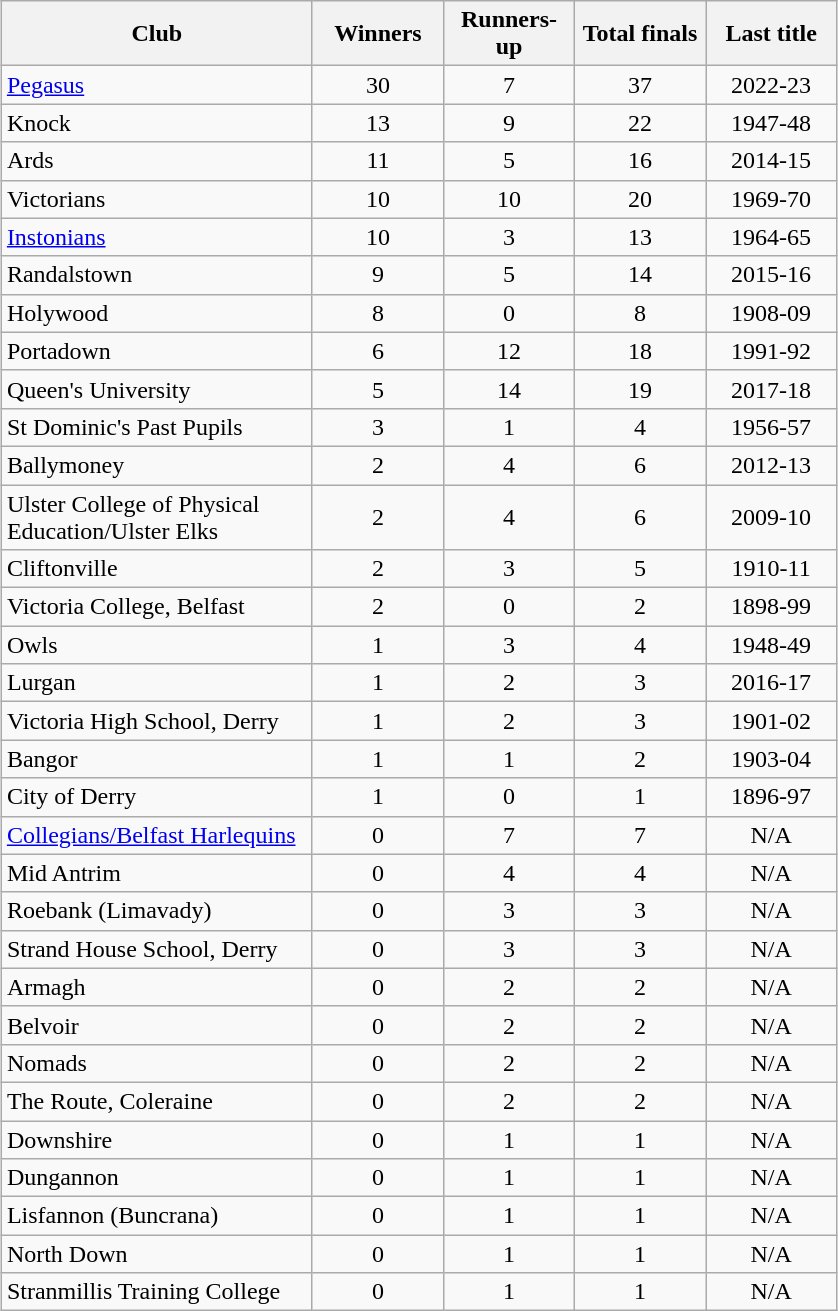<table class="wikitable" style="margin: 1em auto 1em auto">
<tr>
<th width="200">Club</th>
<th width="80">Winners</th>
<th width="80">Runners-up</th>
<th width="80">Total finals</th>
<th width="80">Last title</th>
</tr>
<tr>
<td><a href='#'>Pegasus</a></td>
<td align="center">30</td>
<td align="center">7</td>
<td align="center">37</td>
<td align="center">2022-23</td>
</tr>
<tr>
<td>Knock</td>
<td align="center">13</td>
<td align="center">9</td>
<td align="center">22</td>
<td align="center">1947-48</td>
</tr>
<tr>
<td>Ards</td>
<td align="center">11</td>
<td align="center">5</td>
<td align="center">16</td>
<td align="center">2014-15</td>
</tr>
<tr>
<td>Victorians</td>
<td align="center">10</td>
<td align="center">10</td>
<td align="center">20</td>
<td align="center">1969-70</td>
</tr>
<tr>
<td><a href='#'>Instonians</a></td>
<td align="center">10</td>
<td align="center">3</td>
<td align="center">13</td>
<td align="center">1964-65</td>
</tr>
<tr>
<td>Randalstown</td>
<td align="center">9</td>
<td align="center">5</td>
<td align="center">14</td>
<td align="center">2015-16</td>
</tr>
<tr>
<td>Holywood</td>
<td align="center">8</td>
<td align="center">0</td>
<td align="center">8</td>
<td align="center">1908-09</td>
</tr>
<tr>
<td>Portadown</td>
<td align="center">6</td>
<td align="center">12</td>
<td align="center">18</td>
<td align="center">1991-92</td>
</tr>
<tr>
<td>Queen's University</td>
<td align="center">5</td>
<td align="center">14</td>
<td align="center">19</td>
<td align="center">2017-18</td>
</tr>
<tr>
<td>St Dominic's Past Pupils</td>
<td align="center">3</td>
<td align="center">1</td>
<td align="center">4</td>
<td align="center">1956-57</td>
</tr>
<tr>
<td>Ballymoney</td>
<td align="center">2</td>
<td align="center">4</td>
<td align="center">6</td>
<td align="center">2012-13</td>
</tr>
<tr>
<td>Ulster College of Physical Education/Ulster Elks</td>
<td align="center">2</td>
<td align="center">4</td>
<td align="center">6</td>
<td align="center">2009-10</td>
</tr>
<tr>
<td>Cliftonville</td>
<td align="center">2</td>
<td align="center">3</td>
<td align="center">5</td>
<td align="center">1910-11</td>
</tr>
<tr>
<td>Victoria College, Belfast</td>
<td align="center">2</td>
<td align="center">0</td>
<td align="center">2</td>
<td align="center">1898-99</td>
</tr>
<tr>
<td>Owls</td>
<td align="center">1</td>
<td align="center">3</td>
<td align="center">4</td>
<td align="center">1948-49</td>
</tr>
<tr>
<td>Lurgan</td>
<td align="center">1</td>
<td align="center">2</td>
<td align="center">3</td>
<td align="center">2016-17</td>
</tr>
<tr>
<td>Victoria High School, Derry</td>
<td align="center">1</td>
<td align="center">2</td>
<td align="center">3</td>
<td align="center">1901-02</td>
</tr>
<tr>
<td>Bangor</td>
<td align="center">1</td>
<td align="center">1</td>
<td align="center">2</td>
<td align="center">1903-04</td>
</tr>
<tr>
<td>City of Derry</td>
<td align="center">1</td>
<td align="center">0</td>
<td align="center">1</td>
<td align="center">1896-97</td>
</tr>
<tr>
<td><a href='#'>Collegians/Belfast Harlequins</a></td>
<td align="center">0</td>
<td align="center">7</td>
<td align="center">7</td>
<td align="center">N/A</td>
</tr>
<tr>
<td>Mid Antrim</td>
<td align="center">0</td>
<td align="center">4</td>
<td align="center">4</td>
<td align="center">N/A</td>
</tr>
<tr>
<td>Roebank (Limavady)</td>
<td align="center">0</td>
<td align="center">3</td>
<td align="center">3</td>
<td align="center">N/A</td>
</tr>
<tr>
<td>Strand House School, Derry</td>
<td align="center">0</td>
<td align="center">3</td>
<td align="center">3</td>
<td align="center">N/A</td>
</tr>
<tr>
<td>Armagh</td>
<td align="center">0</td>
<td align="center">2</td>
<td align="center">2</td>
<td align="center">N/A</td>
</tr>
<tr>
<td>Belvoir</td>
<td align="center">0</td>
<td align="center">2</td>
<td align="center">2</td>
<td align="center">N/A</td>
</tr>
<tr>
<td>Nomads</td>
<td align="center">0</td>
<td align="center">2</td>
<td align="center">2</td>
<td align="center">N/A</td>
</tr>
<tr>
<td>The Route, Coleraine</td>
<td align="center">0</td>
<td align="center">2</td>
<td align="center">2</td>
<td align="center">N/A</td>
</tr>
<tr>
<td>Downshire</td>
<td align="center">0</td>
<td align="center">1</td>
<td align="center">1</td>
<td align="center">N/A</td>
</tr>
<tr>
<td>Dungannon</td>
<td align="center">0</td>
<td align="center">1</td>
<td align="center">1</td>
<td align="center">N/A</td>
</tr>
<tr>
<td>Lisfannon (Buncrana)</td>
<td align="center">0</td>
<td align="center">1</td>
<td align="center">1</td>
<td align="center">N/A</td>
</tr>
<tr>
<td>North Down</td>
<td align="center">0</td>
<td align="center">1</td>
<td align="center">1</td>
<td align="center">N/A</td>
</tr>
<tr>
<td>Stranmillis Training College</td>
<td align="center">0</td>
<td align="center">1</td>
<td align="center">1</td>
<td align="center">N/A</td>
</tr>
</table>
